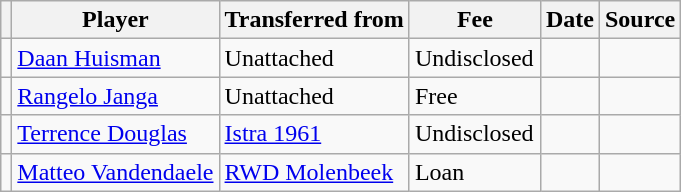<table class="wikitable plainrowheaders sortable">
<tr>
<th></th>
<th scope="col">Player</th>
<th>Transferred from</th>
<th style="width: 80px;">Fee</th>
<th scope="col">Date</th>
<th scope="col">Source</th>
</tr>
<tr>
<td align="center"></td>
<td> <a href='#'>Daan Huisman</a></td>
<td>Unattached</td>
<td>Undisclosed</td>
<td></td>
<td></td>
</tr>
<tr>
<td align="center"></td>
<td> <a href='#'>Rangelo Janga</a></td>
<td>Unattached</td>
<td>Free</td>
<td></td>
<td></td>
</tr>
<tr>
<td align="center"></td>
<td> <a href='#'>Terrence Douglas</a></td>
<td> <a href='#'>Istra 1961</a></td>
<td>Undisclosed</td>
<td></td>
<td></td>
</tr>
<tr>
<td align="center"></td>
<td> <a href='#'>Matteo Vandendaele</a></td>
<td> <a href='#'>RWD Molenbeek</a></td>
<td>Loan</td>
<td></td>
<td></td>
</tr>
</table>
